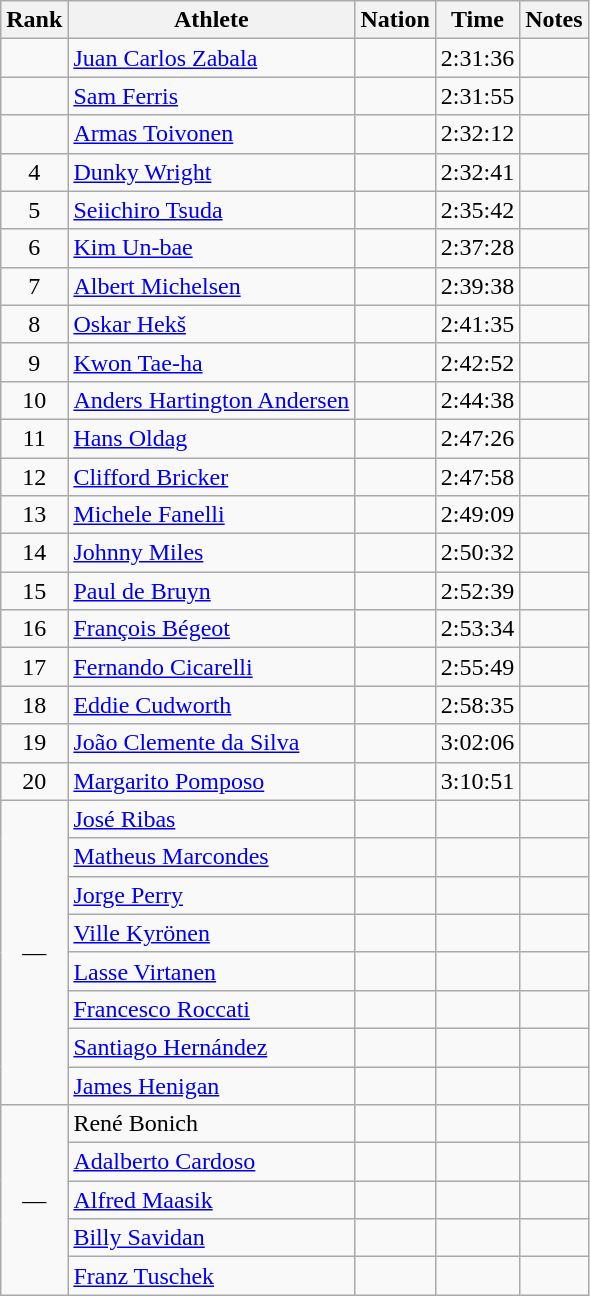<table class="wikitable sortable" style="text-align:center">
<tr>
<th>Rank</th>
<th>Athlete</th>
<th>Nation</th>
<th>Time</th>
<th>Notes</th>
</tr>
<tr>
<td></td>
<td align=left><a href='#'>Juan Carlos Zabala</a></td>
<td align=left></td>
<td>2:31:36</td>
<td></td>
</tr>
<tr>
<td></td>
<td align=left><a href='#'>Sam Ferris</a></td>
<td align=left></td>
<td>2:31:55</td>
<td></td>
</tr>
<tr>
<td></td>
<td align=left><a href='#'>Armas Toivonen</a></td>
<td align=left></td>
<td>2:32:12</td>
<td></td>
</tr>
<tr>
<td>4</td>
<td align=left><a href='#'>Dunky Wright</a></td>
<td align=left></td>
<td>2:32:41</td>
<td></td>
</tr>
<tr>
<td>5</td>
<td align=left><a href='#'>Seiichiro Tsuda</a></td>
<td align=left></td>
<td>2:35:42</td>
<td></td>
</tr>
<tr>
<td>6</td>
<td align=left><a href='#'>Kim Un-bae</a></td>
<td align=left></td>
<td>2:37:28</td>
<td></td>
</tr>
<tr>
<td>7</td>
<td align=left><a href='#'>Albert Michelsen</a></td>
<td align=left></td>
<td>2:39:38</td>
<td></td>
</tr>
<tr>
<td>8</td>
<td align=left><a href='#'>Oskar Hekš</a></td>
<td align=left></td>
<td>2:41:35</td>
<td></td>
</tr>
<tr>
<td>9</td>
<td align=left><a href='#'>Kwon Tae-ha</a></td>
<td align=left></td>
<td>2:42:52</td>
<td></td>
</tr>
<tr>
<td>10</td>
<td align=left><a href='#'>Anders Hartington Andersen</a></td>
<td align=left></td>
<td>2:44:38</td>
<td></td>
</tr>
<tr>
<td>11</td>
<td align=left><a href='#'>Hans Oldag</a></td>
<td align=left></td>
<td>2:47:26</td>
<td></td>
</tr>
<tr>
<td>12</td>
<td align=left><a href='#'>Clifford Bricker</a></td>
<td align=left></td>
<td>2:47:58</td>
<td></td>
</tr>
<tr>
<td>13</td>
<td align=left><a href='#'>Michele Fanelli</a></td>
<td align=left></td>
<td>2:49:09</td>
<td></td>
</tr>
<tr>
<td>14</td>
<td align=left><a href='#'>Johnny Miles</a></td>
<td align=left></td>
<td>2:50:32</td>
<td></td>
</tr>
<tr>
<td>15</td>
<td align=left><a href='#'>Paul de Bruyn</a></td>
<td align=left></td>
<td>2:52:39</td>
<td></td>
</tr>
<tr>
<td>16</td>
<td align=left><a href='#'>François Bégeot</a></td>
<td align=left></td>
<td>2:53:34</td>
<td></td>
</tr>
<tr>
<td>17</td>
<td align=left><a href='#'>Fernando Cicarelli</a></td>
<td align=left></td>
<td>2:55:49</td>
<td></td>
</tr>
<tr>
<td>18</td>
<td align=left><a href='#'>Eddie Cudworth</a></td>
<td align=left></td>
<td>2:58:35</td>
<td></td>
</tr>
<tr>
<td>19</td>
<td align=left><a href='#'>João Clemente da Silva</a></td>
<td align=left></td>
<td>3:02:06</td>
<td></td>
</tr>
<tr>
<td>20</td>
<td align=left><a href='#'>Margarito Pomposo</a></td>
<td align=left></td>
<td>3:10:51</td>
<td></td>
</tr>
<tr>
<td rowspan=8 data-sort-value=21>—</td>
<td align=left><a href='#'>José Ribas</a></td>
<td align=left></td>
<td data-sort-value=4:00:00></td>
<td></td>
</tr>
<tr>
<td align=left><a href='#'>Matheus Marcondes</a></td>
<td align=left></td>
<td data-sort-value=4:00:00></td>
<td></td>
</tr>
<tr>
<td align=left><a href='#'>Jorge Perry</a></td>
<td align=left></td>
<td data-sort-value=4:00:00></td>
<td></td>
</tr>
<tr>
<td align=left><a href='#'>Ville Kyrönen</a></td>
<td align=left></td>
<td data-sort-value=4:00:00></td>
<td></td>
</tr>
<tr>
<td align=left><a href='#'>Lasse Virtanen</a></td>
<td align=left></td>
<td data-sort-value=4:00:00></td>
<td></td>
</tr>
<tr>
<td align=left><a href='#'>Francesco Roccati</a></td>
<td align=left></td>
<td data-sort-value=4:00:00></td>
<td></td>
</tr>
<tr>
<td align=left><a href='#'>Santiago Hernández</a></td>
<td align=left></td>
<td data-sort-value=4:00:00></td>
<td></td>
</tr>
<tr>
<td align=left><a href='#'>James Henigan</a></td>
<td align=left></td>
<td data-sort-value=4:00:00></td>
<td></td>
</tr>
<tr>
<td rowspan=5 data-sort-value=29>—</td>
<td align=left>René Bonich</td>
<td align=left></td>
<td data-sort-value=9:99:99></td>
<td></td>
</tr>
<tr>
<td align=left><a href='#'>Adalberto Cardoso</a></td>
<td align=left></td>
<td data-sort-value=9:99:99></td>
<td></td>
</tr>
<tr>
<td align=left><a href='#'>Alfred Maasik</a></td>
<td align=left></td>
<td data-sort-value=9:99:99></td>
<td></td>
</tr>
<tr>
<td align=left><a href='#'>Billy Savidan</a></td>
<td align=left></td>
<td data-sort-value=9:99:99></td>
<td></td>
</tr>
<tr>
<td align=left><a href='#'>Franz Tuschek</a></td>
<td align=left></td>
<td data-sort-value=9:99:99></td>
<td></td>
</tr>
</table>
